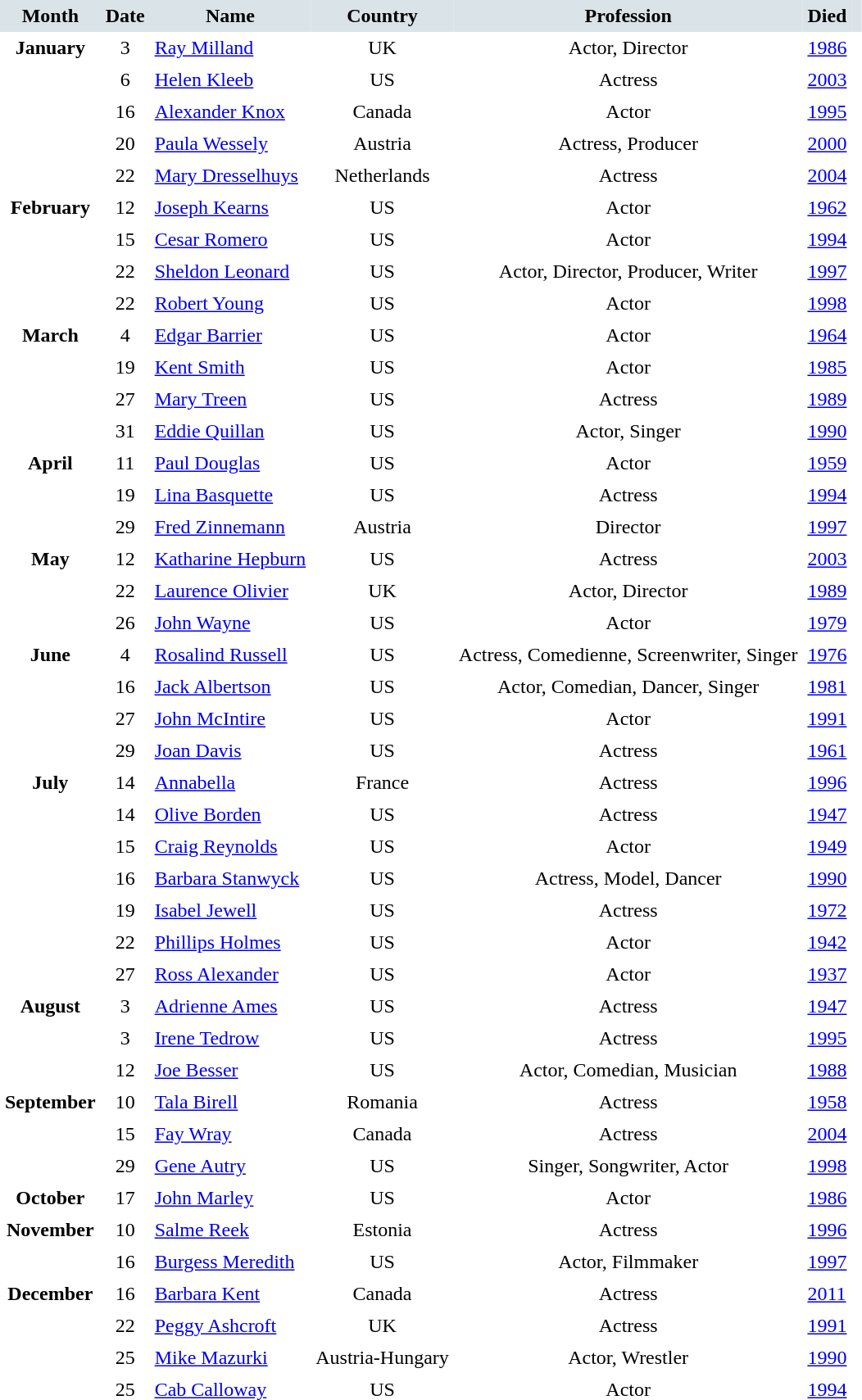<table cellspacing="0" cellpadding="4" border="0">
<tr style="background:#dae3e7; text-align:center;">
<td><strong>Month</strong></td>
<td><strong>Date</strong></td>
<td><strong>Name</strong></td>
<td><strong>Country</strong></td>
<td><strong>Profession</strong></td>
<td><strong>Died</strong></td>
<td></td>
</tr>
<tr valign="top">
<td rowspan=5 style="text-align:center; vertical-align:top;"><strong>January</strong></td>
<td style="text-align:center;">3</td>
<td><a href='#'>Ray Milland</a></td>
<td style="text-align:center;">UK</td>
<td style="text-align:center;">Actor, Director</td>
<td><a href='#'>1986</a></td>
<td></td>
</tr>
<tr>
<td style="text-align:center;">6</td>
<td><a href='#'>Helen Kleeb</a></td>
<td style="text-align:center;">US</td>
<td style="text-align:center;">Actress</td>
<td><a href='#'>2003</a></td>
<td></td>
</tr>
<tr>
<td style="text-align:center;">16</td>
<td><a href='#'>Alexander Knox</a></td>
<td style="text-align:center;">Canada</td>
<td style="text-align:center;">Actor</td>
<td><a href='#'>1995</a></td>
<td></td>
</tr>
<tr>
<td style="text-align:center;">20</td>
<td><a href='#'>Paula Wessely</a></td>
<td style="text-align:center;">Austria</td>
<td style="text-align:center;">Actress, Producer</td>
<td><a href='#'>2000</a></td>
<td></td>
</tr>
<tr>
<td style="text-align:center;">22</td>
<td><a href='#'>Mary Dresselhuys</a></td>
<td style="text-align:center;">Netherlands</td>
<td style="text-align:center;">Actress</td>
<td><a href='#'>2004</a></td>
<td></td>
</tr>
<tr>
<td rowspan=4 style="text-align:center; vertical-align:top;"><strong>February</strong></td>
<td style="text-align:center;">12</td>
<td><a href='#'>Joseph Kearns</a></td>
<td style="text-align:center;">US</td>
<td style="text-align:center;">Actor</td>
<td><a href='#'>1962</a></td>
<td></td>
</tr>
<tr>
<td style="text-align:center;">15</td>
<td><a href='#'>Cesar Romero</a></td>
<td style="text-align:center;">US</td>
<td style="text-align:center;">Actor</td>
<td><a href='#'>1994</a></td>
<td></td>
</tr>
<tr>
<td style="text-align:center;">22</td>
<td><a href='#'>Sheldon Leonard</a></td>
<td style="text-align:center;">US</td>
<td style="text-align:center;">Actor, Director, Producer, Writer</td>
<td><a href='#'>1997</a></td>
<td></td>
</tr>
<tr>
<td style="text-align:center;">22</td>
<td><a href='#'>Robert Young</a></td>
<td style="text-align:center;">US</td>
<td style="text-align:center;">Actor</td>
<td><a href='#'>1998</a></td>
<td></td>
</tr>
<tr>
<td rowspan=4 style="text-align:center; vertical-align:top;"><strong>March</strong></td>
<td style="text-align:center;">4</td>
<td><a href='#'>Edgar Barrier</a></td>
<td style="text-align:center;">US</td>
<td style="text-align:center;">Actor</td>
<td><a href='#'>1964</a></td>
</tr>
<tr>
<td style="text-align:center;">19</td>
<td><a href='#'>Kent Smith</a></td>
<td style="text-align:center;">US</td>
<td style="text-align:center;">Actor</td>
<td><a href='#'>1985</a></td>
<td></td>
</tr>
<tr>
<td style="text-align:center;">27</td>
<td><a href='#'>Mary Treen</a></td>
<td style="text-align:center;">US</td>
<td style="text-align:center;">Actress</td>
<td><a href='#'>1989</a></td>
<td></td>
</tr>
<tr>
<td style="text-align:center;">31</td>
<td><a href='#'>Eddie Quillan</a></td>
<td style="text-align:center;">US</td>
<td style="text-align:center;">Actor, Singer</td>
<td><a href='#'>1990</a></td>
<td></td>
</tr>
<tr>
<td rowspan=3 style="text-align:center; vertical-align:top;"><strong>April</strong></td>
<td style="text-align:center;">11</td>
<td><a href='#'>Paul Douglas</a></td>
<td style="text-align:center;">US</td>
<td style="text-align:center;">Actor</td>
<td><a href='#'>1959</a></td>
<td></td>
</tr>
<tr>
<td style="text-align:center;">19</td>
<td><a href='#'>Lina Basquette</a></td>
<td style="text-align:center;">US</td>
<td style="text-align:center;">Actress</td>
<td><a href='#'>1994</a></td>
<td></td>
</tr>
<tr>
<td style="text-align:center;">29</td>
<td><a href='#'>Fred Zinnemann</a></td>
<td style="text-align:center;">Austria</td>
<td style="text-align:center;">Director</td>
<td><a href='#'>1997</a></td>
<td></td>
</tr>
<tr>
<td rowspan=3 style="text-align:center; vertical-align:top;"><strong>May</strong></td>
<td style="text-align:center;">12</td>
<td><a href='#'>Katharine Hepburn</a></td>
<td style="text-align:center;">US</td>
<td style="text-align:center;">Actress</td>
<td><a href='#'>2003</a></td>
<td></td>
</tr>
<tr>
<td style="text-align:center;">22</td>
<td><a href='#'>Laurence Olivier</a></td>
<td style="text-align:center;">UK</td>
<td style="text-align:center;">Actor, Director</td>
<td><a href='#'>1989</a></td>
<td></td>
</tr>
<tr>
<td style="text-align:center;">26</td>
<td><a href='#'>John Wayne</a></td>
<td style="text-align:center;">US</td>
<td style="text-align:center;">Actor</td>
<td><a href='#'>1979</a></td>
<td></td>
</tr>
<tr>
<td rowspan=4 style="text-align:center; vertical-align:top;"><strong>June</strong></td>
<td style="text-align:center;">4</td>
<td><a href='#'>Rosalind Russell</a></td>
<td style="text-align:center;">US</td>
<td style="text-align:center;">Actress, Comedienne, Screenwriter, Singer</td>
<td><a href='#'>1976</a></td>
<td></td>
</tr>
<tr>
<td style="text-align:center;">16</td>
<td><a href='#'>Jack Albertson</a></td>
<td style="text-align:center;">US</td>
<td style="text-align:center;">Actor, Comedian, Dancer, Singer</td>
<td><a href='#'>1981</a></td>
<td></td>
</tr>
<tr>
<td style="text-align:center;">27</td>
<td><a href='#'>John McIntire</a></td>
<td style="text-align:center;">US</td>
<td style="text-align:center;">Actor</td>
<td><a href='#'>1991</a></td>
<td></td>
</tr>
<tr>
<td style="text-align:center;">29</td>
<td><a href='#'>Joan Davis</a></td>
<td style="text-align:center;">US</td>
<td style="text-align:center;">Actress</td>
<td><a href='#'>1961</a></td>
<td></td>
</tr>
<tr>
<td rowspan=7 style="text-align:center; vertical-align:top;"><strong>July</strong></td>
<td style="text-align:center;">14</td>
<td><a href='#'>Annabella</a></td>
<td style="text-align:center;">France</td>
<td style="text-align:center;">Actress</td>
<td><a href='#'>1996</a></td>
<td></td>
</tr>
<tr>
<td style="text-align:center;">14</td>
<td><a href='#'>Olive Borden</a></td>
<td style="text-align:center;">US</td>
<td style="text-align:center;">Actress</td>
<td><a href='#'>1947</a></td>
<td></td>
</tr>
<tr>
<td style="text-align:center;">15</td>
<td><a href='#'>Craig Reynolds</a></td>
<td style="text-align:center;">US</td>
<td style="text-align:center;">Actor</td>
<td><a href='#'>1949</a></td>
<td></td>
</tr>
<tr>
<td style="text-align:center;">16</td>
<td><a href='#'>Barbara Stanwyck</a></td>
<td style="text-align:center;">US</td>
<td style="text-align:center;">Actress, Model, Dancer</td>
<td><a href='#'>1990</a></td>
<td></td>
</tr>
<tr>
<td style="text-align:center;">19</td>
<td><a href='#'>Isabel Jewell</a></td>
<td style="text-align:center;">US</td>
<td style="text-align:center;">Actress</td>
<td><a href='#'>1972</a></td>
<td></td>
</tr>
<tr>
<td style="text-align:center;">22</td>
<td><a href='#'>Phillips Holmes</a></td>
<td style="text-align:center;">US</td>
<td style="text-align:center;">Actor</td>
<td><a href='#'>1942</a></td>
<td></td>
</tr>
<tr>
<td style="text-align:center;">27</td>
<td><a href='#'>Ross Alexander</a></td>
<td style="text-align:center;">US</td>
<td style="text-align:center;">Actor</td>
<td><a href='#'>1937</a></td>
<td></td>
</tr>
<tr>
<td rowspan=3 style="text-align:center; vertical-align:top;"><strong>August</strong></td>
<td style="text-align:center;">3</td>
<td><a href='#'>Adrienne Ames</a></td>
<td style="text-align:center;">US</td>
<td style="text-align:center;">Actress</td>
<td><a href='#'>1947</a></td>
<td></td>
</tr>
<tr>
<td style="text-align:center;">3</td>
<td><a href='#'>Irene Tedrow</a></td>
<td style="text-align:center;">US</td>
<td style="text-align:center;">Actress</td>
<td><a href='#'>1995</a></td>
<td></td>
</tr>
<tr>
<td style="text-align:center;">12</td>
<td><a href='#'>Joe Besser</a></td>
<td style="text-align:center;">US</td>
<td style="text-align:center;">Actor, Comedian, Musician</td>
<td><a href='#'>1988</a></td>
<td></td>
</tr>
<tr>
<td rowspan=3 style="text-align:center; vertical-align:top;"><strong>September</strong></td>
<td style="text-align:center;">10</td>
<td><a href='#'>Tala Birell</a></td>
<td style="text-align:center;">Romania</td>
<td style="text-align:center;">Actress</td>
<td><a href='#'>1958</a></td>
<td></td>
</tr>
<tr>
<td style="text-align:center;">15</td>
<td><a href='#'>Fay Wray</a></td>
<td style="text-align:center;">Canada</td>
<td style="text-align:center;">Actress</td>
<td><a href='#'>2004</a></td>
<td></td>
</tr>
<tr>
<td style="text-align:center;">29</td>
<td><a href='#'>Gene Autry</a></td>
<td style="text-align:center;">US</td>
<td style="text-align:center;">Singer, Songwriter, Actor</td>
<td><a href='#'>1998</a></td>
<td></td>
</tr>
<tr>
<td rowspan=1 style="text-align:center; vertical-align:top;"><strong>October</strong></td>
<td style="text-align:center;">17</td>
<td><a href='#'>John Marley</a></td>
<td style="text-align:center;">US</td>
<td style="text-align:center;">Actor</td>
<td><a href='#'>1986</a></td>
<td></td>
</tr>
<tr>
<td rowspan=2 style="text-align:center; vertical-align:top;"><strong>November</strong></td>
<td style="text-align:center;">10</td>
<td><a href='#'>Salme Reek</a></td>
<td style="text-align:center;">Estonia</td>
<td style="text-align:center;">Actress</td>
<td><a href='#'>1996</a></td>
<td></td>
</tr>
<tr>
<td style="text-align:center;">16</td>
<td><a href='#'>Burgess Meredith</a></td>
<td style="text-align:center;">US</td>
<td style="text-align:center;">Actor, Filmmaker</td>
<td><a href='#'>1997</a></td>
<td></td>
</tr>
<tr>
<td rowspan=4 style="text-align:center; vertical-align:top;"><strong>December</strong></td>
<td style="text-align:center;">16</td>
<td><a href='#'>Barbara Kent</a></td>
<td style="text-align:center;">Canada</td>
<td style="text-align:center;">Actress</td>
<td><a href='#'>2011</a></td>
<td></td>
</tr>
<tr>
<td style="text-align:center;">22</td>
<td><a href='#'>Peggy Ashcroft</a></td>
<td style="text-align:center;">UK</td>
<td style="text-align:center;">Actress</td>
<td><a href='#'>1991</a></td>
<td></td>
</tr>
<tr>
<td style="text-align:center;">25</td>
<td><a href='#'>Mike Mazurki</a></td>
<td style="text-align:center;">Austria-Hungary</td>
<td style="text-align:center;">Actor, Wrestler</td>
<td><a href='#'>1990</a></td>
<td></td>
</tr>
<tr>
<td style="text-align:center;">25</td>
<td><a href='#'>Cab Calloway</a></td>
<td style="text-align:center;">US</td>
<td style="text-align:center;">Actor</td>
<td><a href='#'>1994</a></td>
<td></td>
</tr>
<tr>
</tr>
</table>
